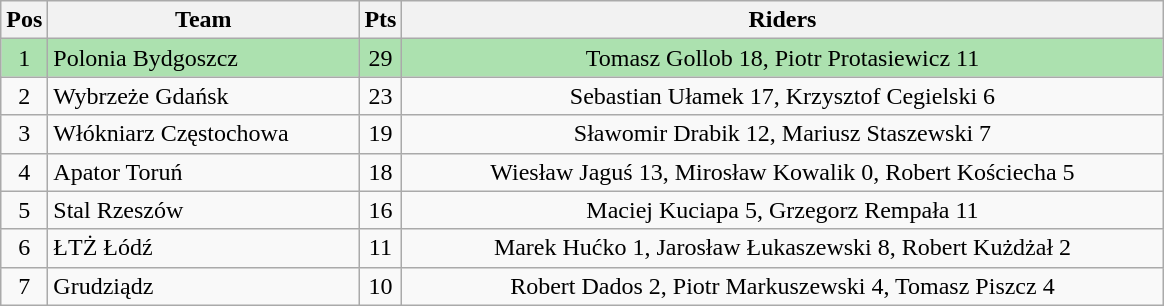<table class="wikitable" style="font-size: 100%">
<tr>
<th width=20>Pos</th>
<th width=200>Team</th>
<th width=20>Pts</th>
<th width=500>Riders</th>
</tr>
<tr align=center style="background:#ACE1AF;">
<td>1</td>
<td align="left">Polonia Bydgoszcz</td>
<td>29</td>
<td>Tomasz Gollob 18, Piotr Protasiewicz 11</td>
</tr>
<tr align=center>
<td>2</td>
<td align="left">Wybrzeże Gdańsk</td>
<td>23</td>
<td>Sebastian Ułamek 17, Krzysztof Cegielski 6</td>
</tr>
<tr align=center>
<td>3</td>
<td align="left">Włókniarz Częstochowa</td>
<td>19</td>
<td>Sławomir Drabik 12, Mariusz Staszewski 7</td>
</tr>
<tr align=center>
<td>4</td>
<td align="left">Apator Toruń</td>
<td>18</td>
<td>Wiesław Jaguś 13, Mirosław Kowalik 0, Robert Kościecha 5</td>
</tr>
<tr align=center>
<td>5</td>
<td align="left">Stal Rzeszów</td>
<td>16</td>
<td>Maciej Kuciapa 5, Grzegorz Rempała 11</td>
</tr>
<tr align=center>
<td>6</td>
<td align="left">ŁTŻ Łódź</td>
<td>11</td>
<td>Marek Hućko 1, Jarosław Łukaszewski 8, Robert Kużdżał 2</td>
</tr>
<tr align=center>
<td>7</td>
<td align="left">Grudziądz</td>
<td>10</td>
<td>Robert Dados 2, Piotr Markuszewski 4, Tomasz Piszcz 4</td>
</tr>
</table>
